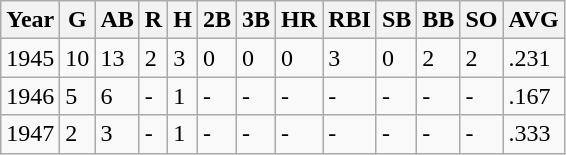<table class="wikitable">
<tr>
<th><strong>Year</strong></th>
<th><strong>G</strong></th>
<th><strong>AB</strong></th>
<th><strong>R</strong></th>
<th><strong>H</strong></th>
<th><strong>2B</strong></th>
<th><strong>3B</strong></th>
<th><strong>HR</strong></th>
<th><strong>RBI</strong></th>
<th><strong>SB</strong></th>
<th><strong>BB</strong></th>
<th><strong>SO</strong></th>
<th><strong>AVG</strong></th>
</tr>
<tr>
<td>1945</td>
<td>10</td>
<td>13</td>
<td>2</td>
<td>3</td>
<td>0</td>
<td>0</td>
<td>0</td>
<td>3</td>
<td>0</td>
<td>2</td>
<td>2</td>
<td>.231</td>
</tr>
<tr>
<td>1946</td>
<td>5</td>
<td>6</td>
<td>-</td>
<td>1</td>
<td>-</td>
<td>-</td>
<td>-</td>
<td>-</td>
<td>-</td>
<td>-</td>
<td>-</td>
<td>.167</td>
</tr>
<tr>
<td>1947</td>
<td>2</td>
<td>3</td>
<td>-</td>
<td>1</td>
<td>-</td>
<td>-</td>
<td>-</td>
<td>-</td>
<td>-</td>
<td>-</td>
<td>-</td>
<td>.333</td>
</tr>
</table>
